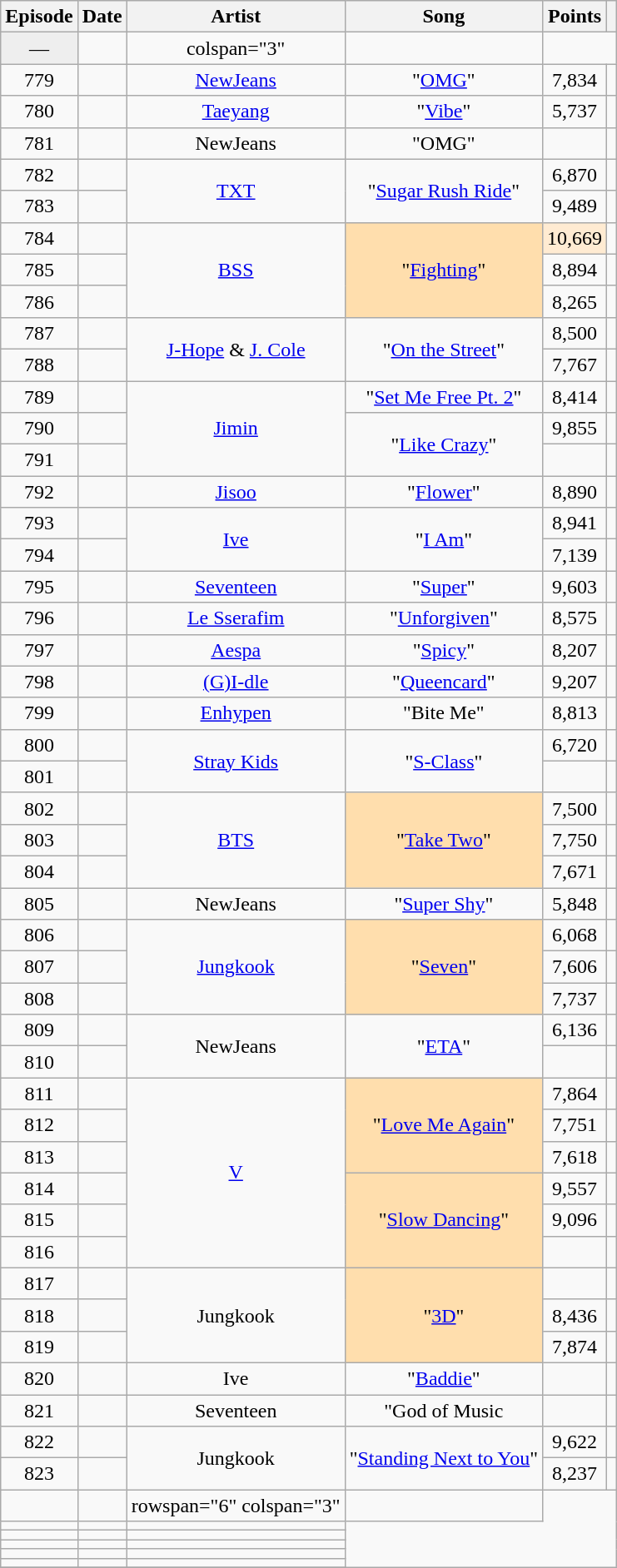<table class="wikitable sortable plainrowheaders" style=text-align:center>
<tr>
<th scope="col">Episode</th>
<th scope="col">Date</th>
<th scope="col">Artist</th>
<th scope="col">Song</th>
<th scope="col">Points</th>
<th class="unsortable"></th>
</tr>
<tr>
<td style="background:#eee">—</td>
<td></td>
<td>colspan="3" </td>
<td></td>
</tr>
<tr>
<td>779</td>
<td></td>
<td><a href='#'>NewJeans</a></td>
<td>"<a href='#'>OMG</a>"</td>
<td>7,834</td>
<td></td>
</tr>
<tr>
<td>780</td>
<td></td>
<td><a href='#'>Taeyang</a></td>
<td>"<a href='#'>Vibe</a>"</td>
<td>5,737</td>
<td></td>
</tr>
<tr>
<td>781</td>
<td></td>
<td>NewJeans</td>
<td>"OMG"</td>
<td></td>
<td></td>
</tr>
<tr>
<td>782</td>
<td></td>
<td rowspan="2"><a href='#'>TXT</a></td>
<td rowspan="2">"<a href='#'>Sugar Rush Ride</a>"</td>
<td>6,870</td>
<td></td>
</tr>
<tr>
<td>783</td>
<td></td>
<td>9,489</td>
<td></td>
</tr>
<tr>
<td>784</td>
<td></td>
<td rowspan="3"><a href='#'>BSS</a></td>
<td rowspan="3" style="background:navajowhite">"<a href='#'>Fighting</a>"</td>
<td style="background: #ffebd2;">10,669</td>
<td></td>
</tr>
<tr>
<td>785</td>
<td></td>
<td>8,894</td>
<td></td>
</tr>
<tr>
<td>786</td>
<td></td>
<td>8,265</td>
<td></td>
</tr>
<tr>
<td>787</td>
<td></td>
<td rowspan="2"><a href='#'>J-Hope</a> & <a href='#'>J. Cole</a></td>
<td rowspan="2">"<a href='#'>On the Street</a>"</td>
<td>8,500</td>
<td></td>
</tr>
<tr>
<td>788</td>
<td></td>
<td>7,767</td>
<td></td>
</tr>
<tr>
<td>789</td>
<td></td>
<td rowspan="3"><a href='#'>Jimin</a></td>
<td>"<a href='#'>Set Me Free Pt. 2</a>"</td>
<td>8,414</td>
<td></td>
</tr>
<tr>
<td>790</td>
<td></td>
<td rowspan="2">"<a href='#'>Like Crazy</a>"</td>
<td>9,855</td>
<td></td>
</tr>
<tr>
<td>791</td>
<td></td>
<td></td>
<td></td>
</tr>
<tr>
<td>792</td>
<td></td>
<td><a href='#'>Jisoo</a></td>
<td>"<a href='#'>Flower</a>"</td>
<td>8,890</td>
<td></td>
</tr>
<tr>
<td>793</td>
<td></td>
<td rowspan="2"><a href='#'>Ive</a></td>
<td rowspan="2">"<a href='#'>I Am</a>"</td>
<td>8,941</td>
<td></td>
</tr>
<tr>
<td>794</td>
<td></td>
<td>7,139</td>
<td></td>
</tr>
<tr>
<td>795</td>
<td></td>
<td><a href='#'>Seventeen</a></td>
<td>"<a href='#'>Super</a>"</td>
<td>9,603</td>
<td></td>
</tr>
<tr>
<td>796</td>
<td></td>
<td><a href='#'>Le Sserafim</a></td>
<td>"<a href='#'>Unforgiven</a>"</td>
<td>8,575</td>
<td></td>
</tr>
<tr>
<td>797</td>
<td></td>
<td><a href='#'>Aespa</a></td>
<td>"<a href='#'>Spicy</a>"</td>
<td>8,207</td>
<td></td>
</tr>
<tr>
<td>798</td>
<td></td>
<td><a href='#'>(G)I-dle</a></td>
<td>"<a href='#'>Queencard</a>"</td>
<td>9,207</td>
<td></td>
</tr>
<tr>
<td>799</td>
<td></td>
<td><a href='#'>Enhypen</a></td>
<td>"Bite Me"</td>
<td>8,813</td>
<td></td>
</tr>
<tr>
<td>800</td>
<td></td>
<td rowspan="2"><a href='#'>Stray Kids</a></td>
<td rowspan="2">"<a href='#'>S-Class</a>"</td>
<td>6,720</td>
<td></td>
</tr>
<tr>
<td>801</td>
<td></td>
<td></td>
<td></td>
</tr>
<tr>
<td>802</td>
<td></td>
<td rowspan="3"><a href='#'>BTS</a></td>
<td rowspan="3" style="background:navajowhite">"<a href='#'>Take Two</a>"</td>
<td>7,500</td>
<td></td>
</tr>
<tr>
<td>803</td>
<td></td>
<td>7,750</td>
<td></td>
</tr>
<tr>
<td>804</td>
<td></td>
<td>7,671</td>
<td></td>
</tr>
<tr>
<td>805</td>
<td></td>
<td>NewJeans</td>
<td>"<a href='#'>Super Shy</a>"</td>
<td>5,848</td>
<td></td>
</tr>
<tr>
<td>806</td>
<td></td>
<td rowspan="3"><a href='#'>Jungkook</a></td>
<td rowspan="3" style="background:navajowhite">"<a href='#'>Seven</a>"</td>
<td>6,068</td>
<td></td>
</tr>
<tr>
<td>807</td>
<td></td>
<td>7,606</td>
<td></td>
</tr>
<tr>
<td>808</td>
<td></td>
<td>7,737</td>
<td></td>
</tr>
<tr>
<td>809</td>
<td></td>
<td rowspan="2">NewJeans</td>
<td rowspan="2">"<a href='#'>ETA</a>"</td>
<td>6,136</td>
<td></td>
</tr>
<tr>
<td>810</td>
<td></td>
<td></td>
<td></td>
</tr>
<tr>
<td>811</td>
<td></td>
<td rowspan="6"><a href='#'>V</a></td>
<td rowspan="3" style="background:navajowhite">"<a href='#'>Love Me Again</a>"</td>
<td>7,864</td>
<td></td>
</tr>
<tr>
<td>812</td>
<td></td>
<td>7,751</td>
<td></td>
</tr>
<tr>
<td>813</td>
<td></td>
<td>7,618</td>
<td></td>
</tr>
<tr>
<td>814</td>
<td></td>
<td rowspan="3" style="background:navajowhite">"<a href='#'>Slow Dancing</a>"</td>
<td>9,557</td>
<td></td>
</tr>
<tr>
<td>815</td>
<td></td>
<td>9,096</td>
<td></td>
</tr>
<tr>
<td>816</td>
<td></td>
<td></td>
<td></td>
</tr>
<tr>
<td>817</td>
<td></td>
<td rowspan="3">Jungkook</td>
<td rowspan="3" style="background:navajowhite">"<a href='#'>3D</a>"</td>
<td></td>
<td></td>
</tr>
<tr>
<td>818</td>
<td></td>
<td>8,436</td>
<td></td>
</tr>
<tr>
<td>819</td>
<td></td>
<td>7,874</td>
<td></td>
</tr>
<tr>
<td>820</td>
<td></td>
<td>Ive</td>
<td>"<a href='#'>Baddie</a>"</td>
<td></td>
<td></td>
</tr>
<tr>
<td>821</td>
<td></td>
<td>Seventeen</td>
<td>"God of Music</td>
<td></td>
<td></td>
</tr>
<tr>
<td>822</td>
<td></td>
<td rowspan="2">Jungkook</td>
<td rowspan="2">"<a href='#'>Standing Next to You</a>"</td>
<td>9,622</td>
<td></td>
</tr>
<tr>
<td>823</td>
<td></td>
<td>8,237</td>
<td></td>
</tr>
<tr>
<td></td>
<td></td>
<td>rowspan="6" colspan="3" </td>
<td></td>
</tr>
<tr>
<td></td>
<td></td>
<td></td>
</tr>
<tr>
<td></td>
<td></td>
<td></td>
</tr>
<tr>
<td></td>
<td></td>
<td></td>
</tr>
<tr>
<td></td>
<td></td>
<td></td>
</tr>
<tr>
<td></td>
<td></td>
<td></td>
</tr>
<tr>
</tr>
</table>
